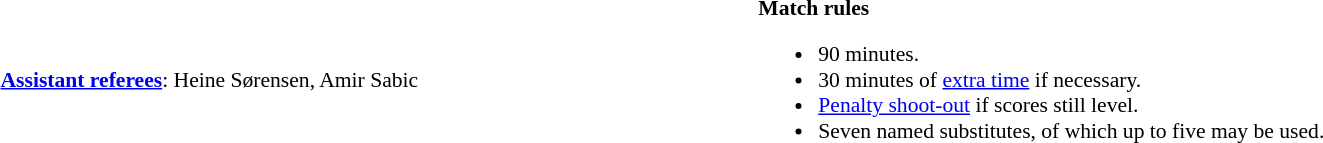<table width=100% style="font-size:90%">
<tr>
<td><br><strong><a href='#'>Assistant referees</a></strong>: Heine Sørensen, Amir Sabic</td>
<td style="width:60%; vertical-align:top;"><br><strong>Match rules</strong><ul><li>90 minutes.</li><li>30 minutes of <a href='#'>extra time</a> if necessary.</li><li><a href='#'>Penalty shoot-out</a> if scores still level.</li><li>Seven named substitutes, of which up to five may be used.</li></ul></td>
</tr>
</table>
